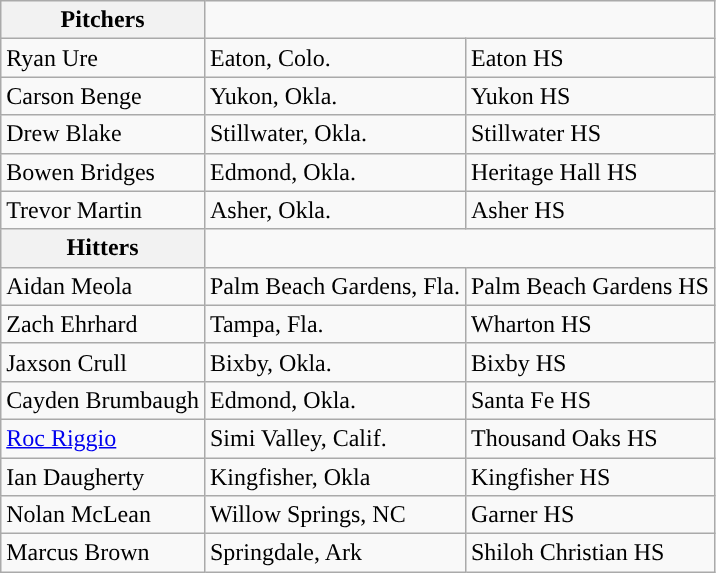<table class="wikitable">
<tr>
<th>Pitchers</th>
</tr>
<tr>
<td>Ryan Ure</td>
<td>Eaton, Colo.</td>
<td>Eaton HS</td>
</tr>
<tr>
<td>Carson Benge</td>
<td>Yukon, Okla.</td>
<td>Yukon HS</td>
</tr>
<tr>
<td>Drew Blake</td>
<td>Stillwater, Okla.</td>
<td>Stillwater HS</td>
</tr>
<tr>
<td>Bowen Bridges</td>
<td>Edmond, Okla.</td>
<td>Heritage Hall HS</td>
</tr>
<tr>
<td>Trevor Martin</td>
<td>Asher, Okla.</td>
<td>Asher HS</td>
</tr>
<tr>
<th>Hitters</th>
</tr>
<tr>
<td>Aidan Meola</td>
<td>Palm Beach Gardens, Fla.</td>
<td>Palm Beach Gardens HS</td>
</tr>
<tr>
<td>Zach Ehrhard</td>
<td>Tampa, Fla.</td>
<td>Wharton HS</td>
</tr>
<tr>
<td>Jaxson Crull</td>
<td>Bixby, Okla.</td>
<td>Bixby HS</td>
</tr>
<tr>
<td>Cayden Brumbaugh</td>
<td>Edmond, Okla.</td>
<td>Santa Fe HS</td>
</tr>
<tr>
<td><a href='#'>Roc Riggio</a></td>
<td>Simi Valley, Calif.</td>
<td>Thousand Oaks HS</td>
</tr>
<tr>
<td>Ian Daugherty</td>
<td>Kingfisher, Okla</td>
<td>Kingfisher HS</td>
</tr>
<tr>
<td>Nolan McLean</td>
<td>Willow Springs, NC</td>
<td>Garner HS</td>
</tr>
<tr>
<td>Marcus Brown</td>
<td>Springdale, Ark</td>
<td>Shiloh Christian HS</td>
</tr>
</table>
